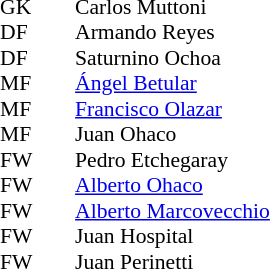<table style="font-size: 90%" cellspacing="0" cellpadding="0" align=center>
<tr>
<th width=25></th>
<th width=25></th>
</tr>
<tr>
<td>GK</td>
<td></td>
<td> Carlos Muttoni</td>
</tr>
<tr>
<td>DF</td>
<td></td>
<td> Armando Reyes</td>
</tr>
<tr>
<td>DF</td>
<td></td>
<td> Saturnino Ochoa</td>
</tr>
<tr>
<td>MF</td>
<td></td>
<td> <a href='#'>Ángel Betular</a></td>
</tr>
<tr>
<td>MF</td>
<td></td>
<td> <a href='#'>Francisco Olazar</a></td>
</tr>
<tr>
<td>MF</td>
<td></td>
<td> Juan Ohaco</td>
</tr>
<tr>
<td>FW</td>
<td></td>
<td> Pedro Etchegaray</td>
</tr>
<tr>
<td>FW</td>
<td></td>
<td> <a href='#'>Alberto Ohaco</a></td>
</tr>
<tr>
<td>FW</td>
<td></td>
<td> <a href='#'>Alberto Marcovecchio</a></td>
</tr>
<tr>
<td>FW</td>
<td></td>
<td> Juan Hospital</td>
</tr>
<tr>
<td>FW</td>
<td></td>
<td> Juan Perinetti</td>
</tr>
</table>
